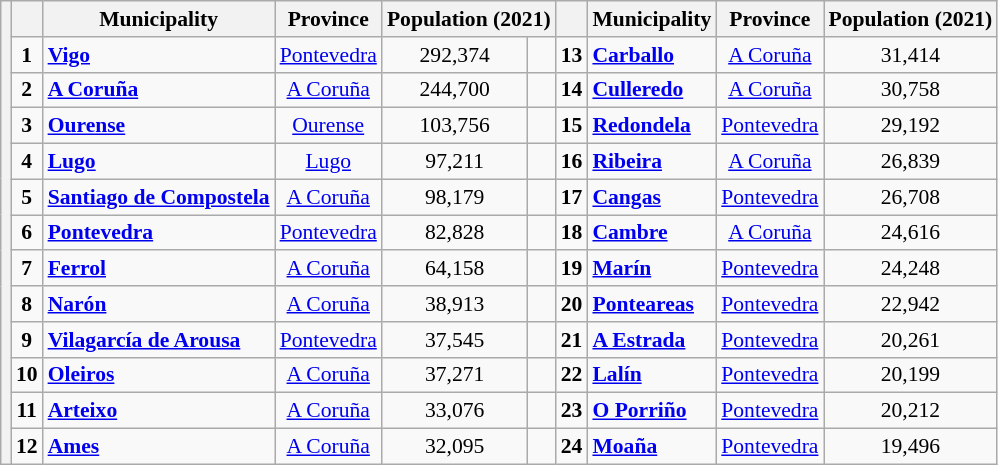<table class="wikitable" style="text-align:center; font-size:90%">
<tr>
<th rowspan=13 width:100></th>
<th style="text-align:center;"></th>
<th style="text-align:center;">Municipality</th>
<th style="text-align:center;">Province</th>
<th style="text-align:center;" colspan="2">Population (2021)</th>
<th style="text-align:center;"></th>
<th style="text-align:center;">Municipality</th>
<th style="text-align:center;">Province</th>
<th style="text-align:center;">Population (2021)</th>
</tr>
<tr>
<td style="text-align:center;"><strong>1</strong></td>
<td align=left><strong><a href='#'>Vigo</a></strong></td>
<td align=center><a href='#'>Pontevedra</a></td>
<td align=center>292,374</td>
<td> </td>
<td style="text-align:center;"><strong>13</strong></td>
<td align=left><strong><a href='#'>Carballo</a></strong></td>
<td align=center><a href='#'>A Coruña</a></td>
<td align=center>31,414</td>
</tr>
<tr>
<td style="text-align:center;"><strong>2</strong></td>
<td align=left><strong><a href='#'>A Coruña</a></strong></td>
<td align=center><a href='#'>A Coruña</a></td>
<td align=center>244,700</td>
<td> </td>
<td style="text-align:center;"><strong>14</strong></td>
<td align=left><strong><a href='#'>Culleredo</a></strong></td>
<td><a href='#'>A Coruña</a></td>
<td align=center>30,758</td>
</tr>
<tr>
<td style="text-align:center;"><strong>3</strong></td>
<td align=left><strong><a href='#'>Ourense</a></strong></td>
<td align=center><a href='#'>Ourense</a></td>
<td align=center>103,756</td>
<td> </td>
<td style="text-align:center;"><strong>15</strong></td>
<td align=left><strong><a href='#'>Redondela</a></strong></td>
<td align=center><a href='#'>Pontevedra</a></td>
<td align=center>29,192</td>
</tr>
<tr>
<td style="text-align:center;"><strong>4</strong></td>
<td align=left><strong><a href='#'>Lugo</a></strong></td>
<td align=center><a href='#'>Lugo</a></td>
<td align=center>97,211</td>
<td> </td>
<td style="text-align:center;"><strong>16</strong></td>
<td align=left><strong><a href='#'>Ribeira</a></strong></td>
<td align=center><a href='#'>A Coruña</a></td>
<td align=center>26,839</td>
</tr>
<tr>
<td style="text-align:center;"><strong>5</strong></td>
<td align=left><strong><a href='#'>Santiago de Compostela</a></strong></td>
<td align=center><a href='#'>A Coruña</a></td>
<td align=center>98,179</td>
<td> </td>
<td style="text-align:center;"><strong>17</strong></td>
<td align=left><strong><a href='#'>Cangas</a></strong></td>
<td align=center><a href='#'>Pontevedra</a></td>
<td align=center>26,708</td>
</tr>
<tr>
<td style="text-align:center;"><strong>6</strong></td>
<td align=left><strong><a href='#'>Pontevedra</a></strong></td>
<td align=center><a href='#'>Pontevedra</a></td>
<td align=center>82,828</td>
<td> </td>
<td style="text-align:center;"><strong>18</strong></td>
<td align=left><strong><a href='#'>Cambre</a></strong></td>
<td align=center><a href='#'>A Coruña</a></td>
<td align=center>24,616</td>
</tr>
<tr>
<td style="text-align:center;"><strong>7</strong></td>
<td align=left><strong><a href='#'>Ferrol</a></strong></td>
<td align=center><a href='#'>A Coruña</a></td>
<td align=center>64,158</td>
<td> </td>
<td style="text-align:center;"><strong>19</strong></td>
<td align=left><strong><a href='#'>Marín</a></strong></td>
<td align=center><a href='#'>Pontevedra</a></td>
<td align=center>24,248</td>
</tr>
<tr>
<td style="text-align:center;"><strong>8</strong></td>
<td align=left><strong><a href='#'>Narón</a></strong></td>
<td align=center><a href='#'>A Coruña</a></td>
<td align=center>38,913</td>
<td> </td>
<td style="text-align:center;"><strong>20</strong></td>
<td align=left><strong><a href='#'>Ponteareas</a></strong></td>
<td align=center><a href='#'>Pontevedra</a></td>
<td align=center>22,942</td>
</tr>
<tr>
<td style="text-align:center;"><strong>9</strong></td>
<td align=left><strong><a href='#'>Vilagarcía de Arousa</a></strong></td>
<td align=center><a href='#'>Pontevedra</a></td>
<td align=center>37,545</td>
<td> </td>
<td style="text-align:center;"><strong>21</strong></td>
<td align=left><strong><a href='#'>A Estrada</a></strong></td>
<td align=center><a href='#'>Pontevedra</a></td>
<td align=center>20,261</td>
</tr>
<tr>
<td style="text-align:center;"><strong>10</strong></td>
<td align=left><strong><a href='#'>Oleiros</a></strong></td>
<td align=center><a href='#'>A Coruña</a></td>
<td align=center>37,271</td>
<td> </td>
<td style="text-align:center;"><strong>22</strong></td>
<td align=left><strong><a href='#'>Lalín</a></strong></td>
<td align=center><a href='#'>Pontevedra</a></td>
<td align=center>20,199</td>
</tr>
<tr>
<td style="text-align:center;"><strong>11</strong></td>
<td align=left><strong><a href='#'>Arteixo</a></strong></td>
<td align=center><a href='#'>A Coruña</a></td>
<td align=center>33,076</td>
<td> </td>
<td style="text-align:center;"><strong>23</strong></td>
<td align=left><strong><a href='#'>O Porriño</a></strong></td>
<td align=center><a href='#'>Pontevedra</a></td>
<td align=center>20,212</td>
</tr>
<tr>
<td style="text-align:center;"><strong>12</strong></td>
<td align=left><strong><a href='#'>Ames</a></strong></td>
<td align=center><a href='#'>A Coruña</a></td>
<td align=center>32,095</td>
<td> </td>
<td style="text-align:center;"><strong>24</strong></td>
<td align=left><strong><a href='#'>Moaña</a></strong></td>
<td align=center><a href='#'>Pontevedra</a></td>
<td align=center>19,496</td>
</tr>
</table>
